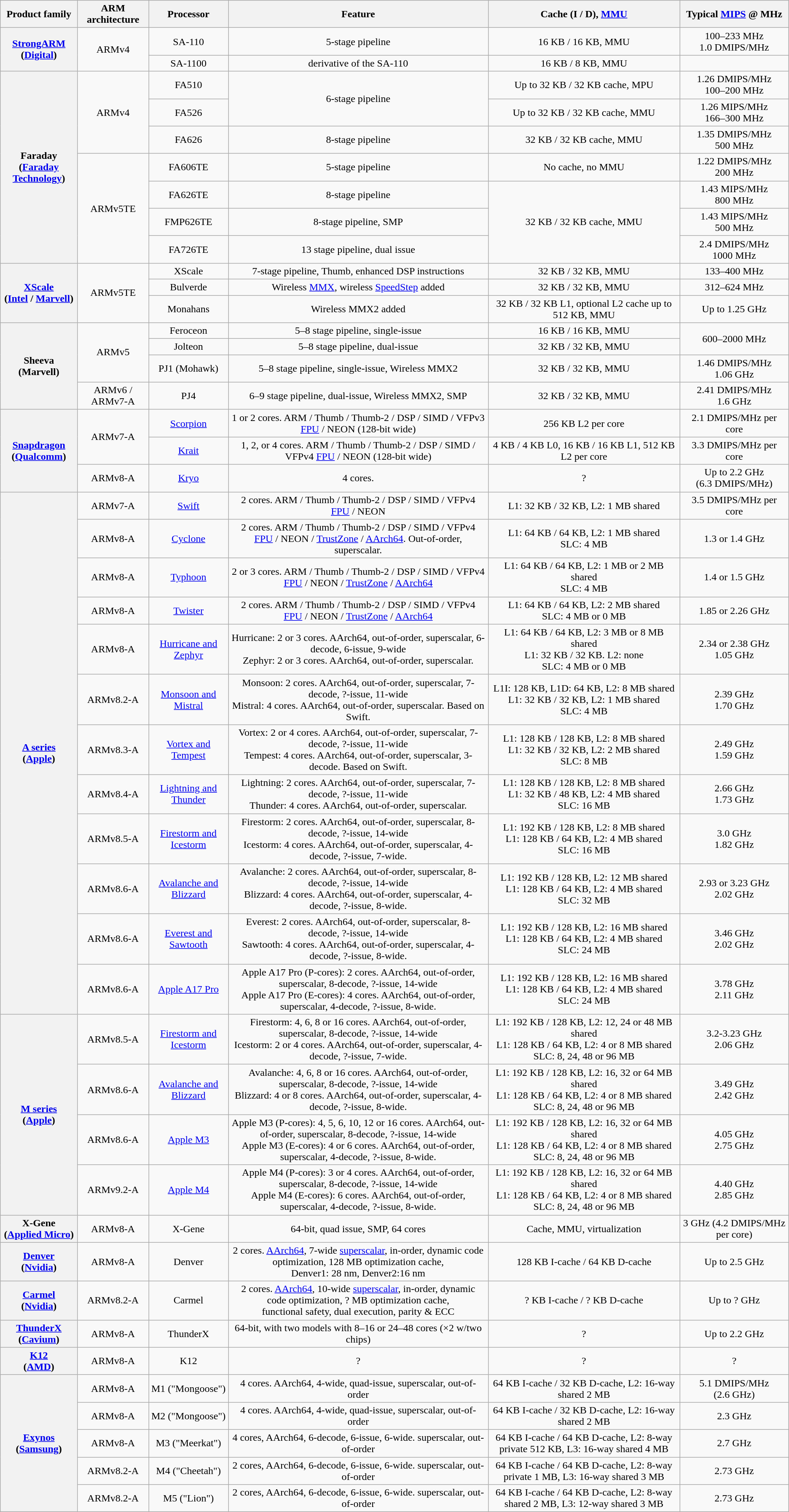<table class="wikitable sticky-header" style="text-align: center">
<tr>
<th>Product family</th>
<th>ARM architecture</th>
<th>Processor</th>
<th>Feature</th>
<th>Cache (I / D), <a href='#'>MMU</a></th>
<th>Typical <a href='#'>MIPS</a> @ MHz</th>
</tr>
<tr>
<th rowspan=2><a href='#'>StrongARM</a><br>(<a href='#'>Digital</a>)</th>
<td rowspan=2>ARMv4</td>
<td>SA-110</td>
<td>5-stage pipeline</td>
<td>16 KB / 16 KB, MMU</td>
<td>100–233 MHz<br>1.0 DMIPS/MHz</td>
</tr>
<tr>
<td>SA-1100</td>
<td>derivative of the SA-110</td>
<td>16 KB / 8 KB, MMU</td>
<td></td>
</tr>
<tr>
<th rowspan=7>Faraday<br>(<a href='#'>Faraday Technology</a>)</th>
<td rowspan=3>ARMv4</td>
<td>FA510</td>
<td rowspan=2>6-stage pipeline</td>
<td>Up to 32 KB / 32 KB cache, MPU</td>
<td>1.26 DMIPS/MHz <br> 100–200 MHz</td>
</tr>
<tr>
<td>FA526</td>
<td>Up to 32 KB / 32 KB cache, MMU</td>
<td>1.26 MIPS/MHz <br> 166–300 MHz</td>
</tr>
<tr>
<td>FA626</td>
<td>8-stage pipeline</td>
<td>32 KB / 32 KB cache, MMU</td>
<td>1.35 DMIPS/MHz <br>500 MHz</td>
</tr>
<tr>
<td rowspan=4>ARMv5TE</td>
<td>FA606TE</td>
<td>5-stage pipeline</td>
<td>No cache, no MMU</td>
<td>1.22 DMIPS/MHz<br>200 MHz</td>
</tr>
<tr>
<td>FA626TE</td>
<td>8-stage pipeline</td>
<td rowspan=3>32 KB / 32 KB cache, MMU</td>
<td>1.43 MIPS/MHz<br>800 MHz</td>
</tr>
<tr>
<td>FMP626TE</td>
<td>8-stage pipeline, SMP</td>
<td>1.43 MIPS/MHz<br>500 MHz</td>
</tr>
<tr>
<td>FA726TE</td>
<td>13 stage pipeline, dual issue</td>
<td>2.4 DMIPS/MHz<br>1000 MHz</td>
</tr>
<tr>
<th rowspan=3><a href='#'>XScale</a><br>(<a href='#'>Intel</a> / <a href='#'>Marvell</a>)</th>
<td rowspan=3>ARMv5TE</td>
<td>XScale</td>
<td>7-stage pipeline, Thumb, enhanced DSP instructions</td>
<td>32 KB / 32 KB, MMU</td>
<td>133–400 MHz</td>
</tr>
<tr>
<td>Bulverde</td>
<td>Wireless <a href='#'>MMX</a>, wireless <a href='#'>SpeedStep</a> added</td>
<td>32 KB / 32 KB, MMU</td>
<td>312–624 MHz</td>
</tr>
<tr>
<td>Monahans</td>
<td>Wireless MMX2 added</td>
<td>32 KB / 32 KB L1, optional L2 cache up to 512 KB, MMU</td>
<td>Up to 1.25 GHz</td>
</tr>
<tr>
<th rowspan=4>Sheeva<br>(Marvell)</th>
<td rowspan=3>ARMv5</td>
<td>Feroceon</td>
<td>5–8 stage pipeline, single-issue</td>
<td>16 KB / 16 KB, MMU</td>
<td rowspan=2>600–2000 MHz</td>
</tr>
<tr>
<td>Jolteon</td>
<td>5–8 stage pipeline, dual-issue</td>
<td>32 KB / 32 KB, MMU</td>
</tr>
<tr>
<td>PJ1 (Mohawk)</td>
<td>5–8 stage pipeline, single-issue, Wireless MMX2</td>
<td>32 KB / 32 KB, MMU</td>
<td>1.46 DMIPS/MHz<br>1.06 GHz</td>
</tr>
<tr>
<td>ARMv6 / ARMv7-A</td>
<td>PJ4</td>
<td>6–9 stage pipeline, dual-issue, Wireless MMX2, SMP</td>
<td>32 KB / 32 KB, MMU</td>
<td>2.41 DMIPS/MHz<br>1.6 GHz</td>
</tr>
<tr>
<th rowspan=3><a href='#'>Snapdragon</a><br>(<a href='#'>Qualcomm</a>)</th>
<td rowspan=2>ARMv7-A</td>
<td><a href='#'>Scorpion</a></td>
<td>1 or 2 cores. ARM / Thumb / Thumb-2 / DSP / SIMD / VFPv3 <a href='#'>FPU</a> / NEON (128-bit wide)</td>
<td>256 KB L2 per core</td>
<td>2.1 DMIPS/MHz per core</td>
</tr>
<tr>
<td><a href='#'>Krait</a></td>
<td>1, 2, or 4 cores. ARM / Thumb / Thumb-2 / DSP / SIMD / VFPv4 <a href='#'>FPU</a> / NEON (128-bit wide)</td>
<td>4 KB / 4 KB L0, 16 KB / 16 KB L1, 512 KB L2 per core</td>
<td>3.3 DMIPS/MHz per core</td>
</tr>
<tr>
<td rowspan=1>ARMv8-A</td>
<td><a href='#'>Kryo</a></td>
<td>4 cores.</td>
<td>?</td>
<td>Up to 2.2 GHz<br>(6.3 DMIPS/MHz)</td>
</tr>
<tr>
<th rowspan=12><a href='#'>A series</a><br>(<a href='#'>Apple</a>)</th>
<td rowspan=1>ARMv7-A</td>
<td><a href='#'>Swift</a></td>
<td>2 cores. ARM / Thumb / Thumb-2 / DSP / SIMD / VFPv4 <a href='#'>FPU</a> / NEON</td>
<td>L1: 32 KB / 32 KB, L2: 1 MB shared</td>
<td>3.5 DMIPS/MHz per core</td>
</tr>
<tr>
<td>ARMv8-A</td>
<td><a href='#'>Cyclone</a></td>
<td>2 cores. ARM / Thumb / Thumb-2 / DSP / SIMD / VFPv4 <a href='#'>FPU</a> / NEON / <a href='#'>TrustZone</a> / <a href='#'>AArch64</a>. Out-of-order, superscalar.</td>
<td>L1: 64 KB / 64 KB, L2: 1 MB shared<br>SLC: 4 MB</td>
<td>1.3 or 1.4 GHz</td>
</tr>
<tr>
<td>ARMv8-A</td>
<td><a href='#'>Typhoon</a></td>
<td>2 or 3 cores. ARM / Thumb / Thumb-2 / DSP / SIMD / VFPv4 <a href='#'>FPU</a> / NEON / <a href='#'>TrustZone</a> / <a href='#'>AArch64</a></td>
<td>L1: 64 KB / 64 KB, L2: 1 MB or 2 MB shared<br>SLC: 4 MB</td>
<td>1.4 or 1.5 GHz</td>
</tr>
<tr>
<td>ARMv8-A</td>
<td><a href='#'>Twister</a></td>
<td>2 cores. ARM / Thumb / Thumb-2 / DSP / SIMD / VFPv4 <a href='#'>FPU</a> / NEON / <a href='#'>TrustZone</a> / <a href='#'>AArch64</a></td>
<td>L1: 64 KB / 64 KB, L2: 2 MB shared<br>SLC: 4 MB or 0 MB</td>
<td>1.85 or 2.26 GHz</td>
</tr>
<tr>
<td>ARMv8-A</td>
<td><a href='#'>Hurricane and Zephyr</a></td>
<td>Hurricane: 2 or 3 cores. AArch64, out-of-order, superscalar, 6-decode, 6-issue, 9-wide<br>Zephyr: 2 or 3 cores. AArch64, out-of-order, superscalar.</td>
<td>L1: 64 KB / 64 KB, L2: 3 MB or 8 MB shared<br>L1: 32 KB / 32 KB. L2: none<br>SLC: 4 MB or 0 MB</td>
<td>2.34 or 2.38 GHz<br>1.05 GHz</td>
</tr>
<tr>
<td>ARMv8.2-A</td>
<td><a href='#'>Monsoon and Mistral</a></td>
<td>Monsoon: 2 cores. AArch64, out-of-order, superscalar, 7-decode, ?-issue, 11-wide<br>Mistral: 4 cores. AArch64, out-of-order, superscalar. Based on Swift.</td>
<td>L1I: 128 KB, L1D: 64 KB, L2: 8 MB shared<br>L1: 32 KB / 32 KB, L2: 1 MB shared<br>SLC: 4 MB</td>
<td>2.39 GHz<br>1.70 GHz</td>
</tr>
<tr>
<td>ARMv8.3-A</td>
<td><a href='#'>Vortex and Tempest</a></td>
<td>Vortex: 2 or 4 cores. AArch64, out-of-order, superscalar, 7-decode, ?-issue, 11-wide<br>Tempest: 4 cores. AArch64, out-of-order, superscalar, 3-decode. Based on Swift.</td>
<td>L1: 128 KB / 128 KB, L2: 8 MB shared<br>L1: 32 KB / 32 KB, L2: 2 MB shared<br>SLC: 8 MB</td>
<td>2.49 GHz<br>1.59 GHz</td>
</tr>
<tr>
<td>ARMv8.4-A</td>
<td><a href='#'>Lightning and Thunder</a></td>
<td>Lightning: 2 cores. AArch64, out-of-order, superscalar, 7-decode, ?-issue, 11-wide<br>Thunder: 4 cores. AArch64, out-of-order, superscalar.</td>
<td>L1: 128 KB / 128 KB, L2: 8 MB shared<br>L1: 32 KB / 48 KB, L2: 4 MB shared<br>SLC: 16 MB</td>
<td>2.66 GHz<br>1.73 GHz</td>
</tr>
<tr>
<td>ARMv8.5-A</td>
<td><a href='#'>Firestorm and Icestorm</a></td>
<td>Firestorm: 2 cores. AArch64, out-of-order, superscalar, 8-decode, ?-issue, 14-wide<br>Icestorm: 4 cores. AArch64, out-of-order, superscalar, 4-decode, ?-issue, 7-wide.</td>
<td>L1: 192 KB / 128 KB, L2: 8 MB shared<br>L1: 128 KB / 64 KB, L2: 4 MB shared<br>SLC: 16 MB</td>
<td>3.0 GHz<br>1.82 GHz</td>
</tr>
<tr>
<td>ARMv8.6-A</td>
<td><a href='#'>Avalanche and Blizzard</a></td>
<td>Avalanche: 2 cores. AArch64, out-of-order, superscalar, 8-decode, ?-issue, 14-wide<br>Blizzard: 4 cores. AArch64, out-of-order, superscalar, 4-decode, ?-issue, 8-wide.</td>
<td>L1: 192 KB / 128 KB, L2: 12 MB shared<br>L1: 128 KB / 64 KB, L2: 4 MB shared<br>SLC: 32 MB</td>
<td>2.93 or 3.23 GHz<br>2.02 GHz</td>
</tr>
<tr>
<td>ARMv8.6-A</td>
<td><a href='#'>Everest and Sawtooth</a></td>
<td>Everest: 2 cores. AArch64, out-of-order, superscalar, 8-decode, ?-issue, 14-wide<br>Sawtooth: 4 cores. AArch64, out-of-order, superscalar, 4-decode, ?-issue, 8-wide.</td>
<td>L1: 192 KB / 128 KB, L2: 16 MB shared<br>L1: 128 KB / 64 KB, L2: 4 MB shared<br>SLC: 24 MB</td>
<td>3.46 GHz<br>2.02 GHz</td>
</tr>
<tr>
<td>ARMv8.6-A</td>
<td><a href='#'>Apple A17 Pro</a></td>
<td>Apple A17 Pro (P-cores): 2 cores. AArch64, out-of-order, superscalar, 8-decode, ?-issue, 14-wide<br>Apple A17 Pro (E-cores): 4 cores. AArch64, out-of-order, superscalar, 4-decode, ?-issue, 8-wide.</td>
<td>L1: 192 KB / 128 KB, L2: 16 MB shared<br>L1: 128 KB / 64 KB, L2: 4 MB shared<br>SLC: 24 MB</td>
<td>3.78 GHz<br>2.11 GHz</td>
</tr>
<tr>
<th rowspan=4><a href='#'>M series</a><br>(<a href='#'>Apple</a>)</th>
<td>ARMv8.5-A</td>
<td><a href='#'>Firestorm and Icestorm</a></td>
<td>Firestorm: 4, 6, 8 or 16 cores. AArch64, out-of-order, superscalar, 8-decode, ?-issue, 14-wide<br>Icestorm: 2 or 4 cores. AArch64, out-of-order, superscalar, 4-decode, ?-issue, 7-wide.</td>
<td>L1: 192 KB / 128 KB, L2: 12, 24 or 48 MB shared<br>L1: 128 KB / 64 KB, L2: 4 or 8 MB shared<br>SLC: 8, 24, 48 or 96 MB</td>
<td>3.2-3.23 GHz<br>2.06 GHz</td>
</tr>
<tr>
<td>ARMv8.6-A</td>
<td><a href='#'>Avalanche and Blizzard</a></td>
<td>Avalanche: 4, 6, 8 or 16 cores. AArch64, out-of-order, superscalar, 8-decode, ?-issue, 14-wide<br>Blizzard: 4 or 8 cores. AArch64, out-of-order, superscalar, 4-decode, ?-issue, 8-wide.</td>
<td>L1: 192 KB / 128 KB, L2: 16, 32 or 64 MB shared<br>L1: 128 KB / 64 KB, L2: 4 or 8 MB shared<br>SLC: 8, 24, 48 or 96 MB</td>
<td>3.49 GHz<br>2.42 GHz</td>
</tr>
<tr>
<td>ARMv8.6-A</td>
<td><a href='#'>Apple M3</a></td>
<td>Apple M3 (P-cores): 4, 5, 6, 10, 12 or 16 cores. AArch64, out-of-order, superscalar, 8-decode, ?-issue, 14-wide<br>Apple M3 (E-cores): 4 or 6 cores. AArch64, out-of-order, superscalar, 4-decode, ?-issue, 8-wide.</td>
<td>L1: 192 KB / 128 KB, L2: 16, 32 or 64 MB shared<br>L1: 128 KB / 64 KB, L2: 4 or 8 MB shared<br>SLC: 8, 24, 48 or 96 MB</td>
<td>4.05 GHz<br>2.75 GHz</td>
</tr>
<tr>
<td>ARMv9.2-A</td>
<td><a href='#'>Apple M4</a></td>
<td>Apple M4 (P-cores): 3 or 4 cores. AArch64, out-of-order, superscalar, 8-decode, ?-issue, 14-wide<br>Apple M4 (E-cores): 6 cores. AArch64, out-of-order, superscalar, 4-decode, ?-issue, 8-wide.</td>
<td>L1: 192 KB / 128 KB, L2: 16, 32 or 64 MB shared<br>L1: 128 KB / 64 KB, L2: 4 or 8 MB shared<br>SLC: 8, 24, 48 or 96 MB</td>
<td>4.40 GHz<br>2.85 GHz</td>
</tr>
<tr>
<th>X-Gene<br>(<a href='#'>Applied Micro</a>)</th>
<td>ARMv8-A</td>
<td>X-Gene</td>
<td>64-bit, quad issue, SMP, 64 cores</td>
<td>Cache, MMU, virtualization</td>
<td>3 GHz (4.2 DMIPS/MHz per core)</td>
</tr>
<tr>
<th><a href='#'>Denver</a><br>(<a href='#'>Nvidia</a>)</th>
<td>ARMv8-A</td>
<td>Denver</td>
<td>2 cores. <a href='#'>AArch64</a>, 7-wide <a href='#'>superscalar</a>, in-order, dynamic code optimization, 128 MB optimization cache,<br>Denver1: 28 nm, Denver2:16 nm</td>
<td>128 KB I-cache / 64 KB D-cache</td>
<td>Up to 2.5 GHz</td>
</tr>
<tr>
<th><a href='#'>Carmel</a><br>(<a href='#'>Nvidia</a>)</th>
<td>ARMv8.2-A</td>
<td>Carmel</td>
<td>2 cores. <a href='#'>AArch64</a>, 10-wide <a href='#'>superscalar</a>, in-order, dynamic code optimization, ? MB optimization cache,<br>functional safety, dual execution, parity & ECC</td>
<td>? KB I-cache / ? KB D-cache</td>
<td>Up to ? GHz</td>
</tr>
<tr>
<th><a href='#'>ThunderX</a><br>(<a href='#'>Cavium</a>)</th>
<td>ARMv8-A</td>
<td>ThunderX</td>
<td>64-bit, with two models with 8–16 or 24–48 cores (×2 w/two chips)</td>
<td>?</td>
<td>Up to 2.2 GHz</td>
</tr>
<tr>
<th><a href='#'>K12</a><br>(<a href='#'>AMD</a>)</th>
<td>ARMv8-A</td>
<td>K12</td>
<td>?</td>
<td>?</td>
<td>?</td>
</tr>
<tr>
<th rowspan="5"><a href='#'>Exynos</a><br>(<a href='#'>Samsung</a>)</th>
<td>ARMv8-A</td>
<td>M1 ("Mongoose")</td>
<td>4 cores. AArch64, 4-wide, quad-issue, superscalar, out-of-order</td>
<td>64 KB I-cache / 32 KB D-cache, L2: 16-way shared 2 MB</td>
<td>5.1 DMIPS/MHz<br>(2.6 GHz)</td>
</tr>
<tr>
<td>ARMv8-A</td>
<td>M2 ("Mongoose")</td>
<td>4 cores. AArch64, 4-wide, quad-issue, superscalar, out-of-order</td>
<td>64 KB I-cache / 32 KB D-cache, L2: 16-way shared 2 MB</td>
<td>2.3 GHz</td>
</tr>
<tr>
<td>ARMv8-A</td>
<td>M3 ("Meerkat")</td>
<td>4 cores, AArch64, 6-decode, 6-issue, 6-wide. superscalar, out-of-order</td>
<td>64 KB I-cache / 64 KB D-cache, L2: 8-way private 512 KB, L3: 16-way shared 4 MB</td>
<td>2.7 GHz</td>
</tr>
<tr>
<td>ARMv8.2-A</td>
<td>M4 ("Cheetah")</td>
<td>2 cores, AArch64, 6-decode, 6-issue, 6-wide. superscalar, out-of-order</td>
<td>64 KB I-cache / 64 KB D-cache, L2: 8-way private 1 MB, L3: 16-way shared 3 MB</td>
<td>2.73 GHz</td>
</tr>
<tr>
<td>ARMv8.2-A</td>
<td>M5 ("Lion")</td>
<td>2 cores, AArch64, 6-decode, 6-issue, 6-wide. superscalar, out-of-order</td>
<td>64 KB I-cache / 64 KB D-cache, L2: 8-way shared 2 MB, L3: 12-way shared 3 MB</td>
<td>2.73 GHz</td>
</tr>
</table>
